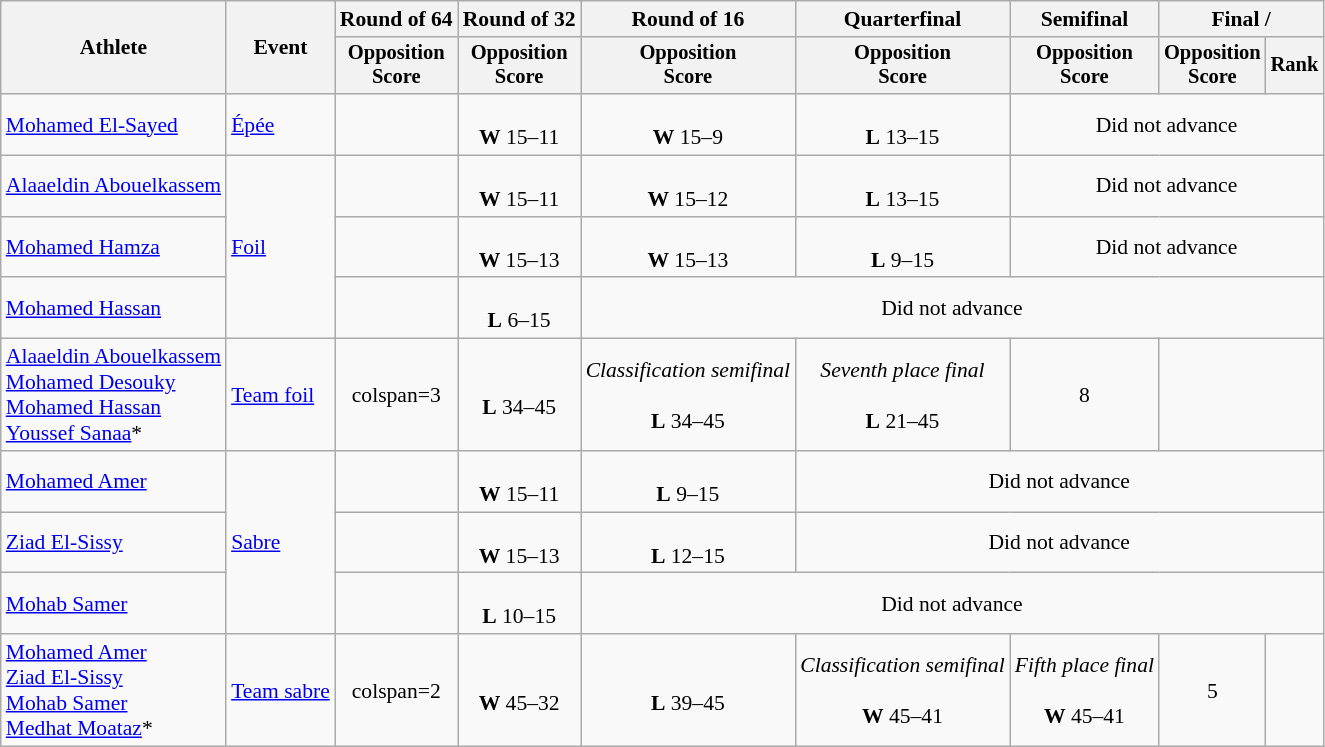<table class="wikitable" style="font-size:90%">
<tr>
<th rowspan="2">Athlete</th>
<th rowspan="2">Event</th>
<th>Round of 64</th>
<th>Round of 32</th>
<th>Round of 16</th>
<th>Quarterfinal</th>
<th>Semifinal</th>
<th colspan=2>Final / </th>
</tr>
<tr style="font-size:95%">
<th>Opposition <br> Score</th>
<th>Opposition <br> Score</th>
<th>Opposition <br> Score</th>
<th>Opposition <br> Score</th>
<th>Opposition <br> Score</th>
<th>Opposition <br> Score</th>
<th>Rank</th>
</tr>
<tr align=center>
<td align=left><a href='#'>Mohamed El-Sayed</a></td>
<td align=left><a href='#'>Épée</a></td>
<td></td>
<td><br><strong>W</strong> 15–11</td>
<td><br><strong>W</strong> 15–9</td>
<td><br><strong>L</strong> 13–15</td>
<td colspan=3>Did not advance</td>
</tr>
<tr align=center>
<td align=left><a href='#'>Alaaeldin Abouelkassem</a></td>
<td align=left rowspan=3><a href='#'>Foil</a></td>
<td></td>
<td><br><strong>W</strong> 15–11</td>
<td><br><strong>W</strong> 15–12</td>
<td><br><strong>L</strong> 13–15</td>
<td colspan=3>Did not advance</td>
</tr>
<tr align=center>
<td align=left><a href='#'>Mohamed Hamza</a></td>
<td></td>
<td><br><strong>W</strong> 15–13</td>
<td><br><strong>W</strong> 15–13</td>
<td><br><strong>L</strong> 9–15</td>
<td colspan=3>Did not advance</td>
</tr>
<tr align=center>
<td align=left><a href='#'>Mohamed Hassan</a></td>
<td></td>
<td><br><strong>L</strong> 6–15</td>
<td colspan=5>Did not advance</td>
</tr>
<tr align=center>
<td align=left><a href='#'>Alaaeldin Abouelkassem</a><br><a href='#'>Mohamed Desouky</a><br><a href='#'>Mohamed Hassan</a><br><a href='#'>Youssef Sanaa</a>*</td>
<td align=left><a href='#'>Team foil</a></td>
<td>colspan=3 </td>
<td><br><strong>L</strong> 34–45</td>
<td><em>Classification semifinal</em><br><br><strong>L</strong> 34–45</td>
<td><em>Seventh place final</em><br><br><strong>L</strong> 21–45</td>
<td>8</td>
</tr>
<tr align=center>
<td align=left><a href='#'>Mohamed Amer</a></td>
<td align=left rowspan=3><a href='#'>Sabre</a></td>
<td></td>
<td><br><strong>W</strong> 15–11</td>
<td><br><strong>L</strong> 9–15</td>
<td colspan=4>Did not advance</td>
</tr>
<tr align=center>
<td align=left><a href='#'>Ziad El-Sissy</a></td>
<td></td>
<td><br><strong>W</strong> 15–13</td>
<td><br><strong>L</strong> 12–15</td>
<td colspan=4>Did not advance</td>
</tr>
<tr align=center>
<td align=left><a href='#'>Mohab Samer</a></td>
<td></td>
<td><br><strong>L</strong> 10–15</td>
<td colspan=5>Did not advance</td>
</tr>
<tr align=center>
<td align=left><a href='#'>Mohamed Amer</a><br><a href='#'>Ziad El-Sissy</a><br><a href='#'>Mohab Samer</a><br><a href='#'>Medhat Moataz</a>*</td>
<td align=left><a href='#'>Team sabre</a></td>
<td>colspan=2 </td>
<td><br><strong>W</strong> 45–32</td>
<td><br><strong>L</strong> 39–45</td>
<td><em>Classification semifinal</em><br><br><strong>W</strong> 45–41</td>
<td><em>Fifth place final</em><br><br><strong>W</strong> 45–41</td>
<td>5</td>
</tr>
</table>
